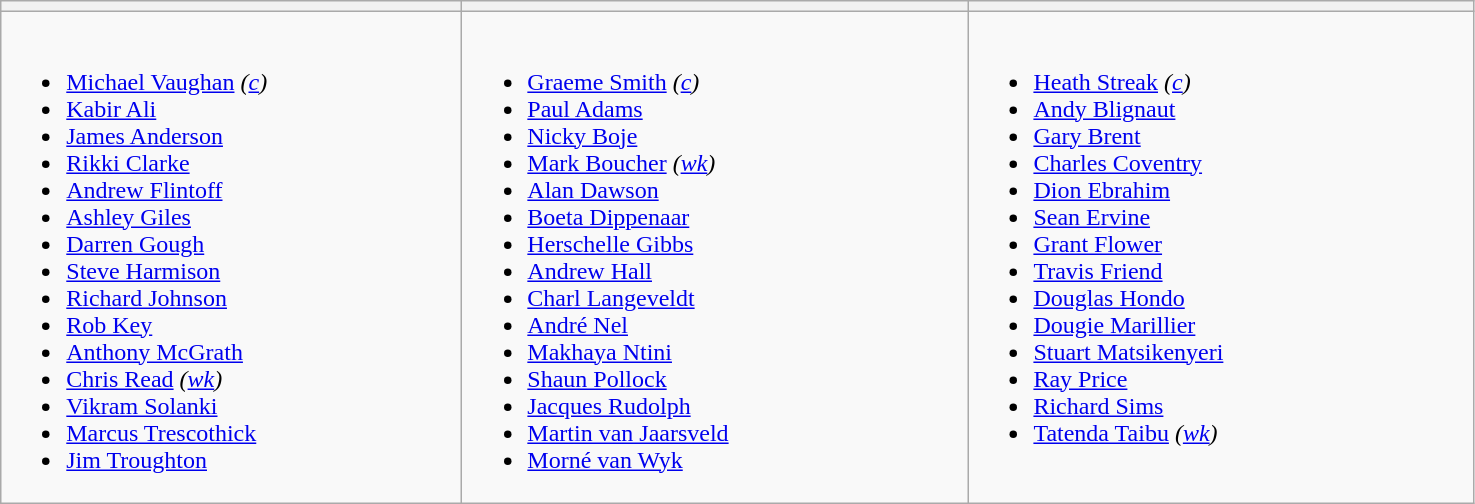<table class="wikitable">
<tr>
<th width=300></th>
<th width=330></th>
<th width=330></th>
</tr>
<tr>
<td valign=top><br><ul><li><a href='#'>Michael Vaughan</a> <em>(<a href='#'>c</a>)</em></li><li><a href='#'>Kabir Ali</a></li><li><a href='#'>James Anderson</a></li><li><a href='#'>Rikki Clarke</a></li><li><a href='#'>Andrew Flintoff</a></li><li><a href='#'>Ashley Giles</a></li><li><a href='#'>Darren Gough</a></li><li><a href='#'>Steve Harmison</a></li><li><a href='#'>Richard Johnson</a></li><li><a href='#'>Rob Key</a></li><li><a href='#'>Anthony McGrath</a></li><li><a href='#'>Chris Read</a> <em>(<a href='#'>wk</a>)</em></li><li><a href='#'>Vikram Solanki</a></li><li><a href='#'>Marcus Trescothick</a></li><li><a href='#'>Jim Troughton</a></li></ul></td>
<td valign=top><br><ul><li><a href='#'>Graeme Smith</a> <em>(<a href='#'>c</a>)</em></li><li><a href='#'>Paul Adams</a></li><li><a href='#'>Nicky Boje</a></li><li><a href='#'>Mark Boucher</a> <em>(<a href='#'>wk</a>)</em></li><li><a href='#'>Alan Dawson</a></li><li><a href='#'>Boeta Dippenaar</a></li><li><a href='#'>Herschelle Gibbs</a></li><li><a href='#'>Andrew Hall</a></li><li><a href='#'>Charl Langeveldt</a></li><li><a href='#'>André Nel</a></li><li><a href='#'>Makhaya Ntini</a></li><li><a href='#'>Shaun Pollock</a></li><li><a href='#'>Jacques Rudolph</a></li><li><a href='#'>Martin van Jaarsveld</a></li><li><a href='#'>Morné van Wyk</a></li></ul></td>
<td valign=top><br><ul><li><a href='#'>Heath Streak</a> <em>(<a href='#'>c</a>)</em></li><li><a href='#'>Andy Blignaut</a></li><li><a href='#'>Gary Brent</a></li><li><a href='#'>Charles Coventry</a></li><li><a href='#'>Dion Ebrahim</a></li><li><a href='#'>Sean Ervine</a></li><li><a href='#'>Grant Flower</a></li><li><a href='#'>Travis Friend</a></li><li><a href='#'>Douglas Hondo</a></li><li><a href='#'>Dougie Marillier</a></li><li><a href='#'>Stuart Matsikenyeri</a></li><li><a href='#'>Ray Price</a></li><li><a href='#'>Richard Sims</a></li><li><a href='#'>Tatenda Taibu</a> <em>(<a href='#'>wk</a>)</em></li></ul></td>
</tr>
</table>
